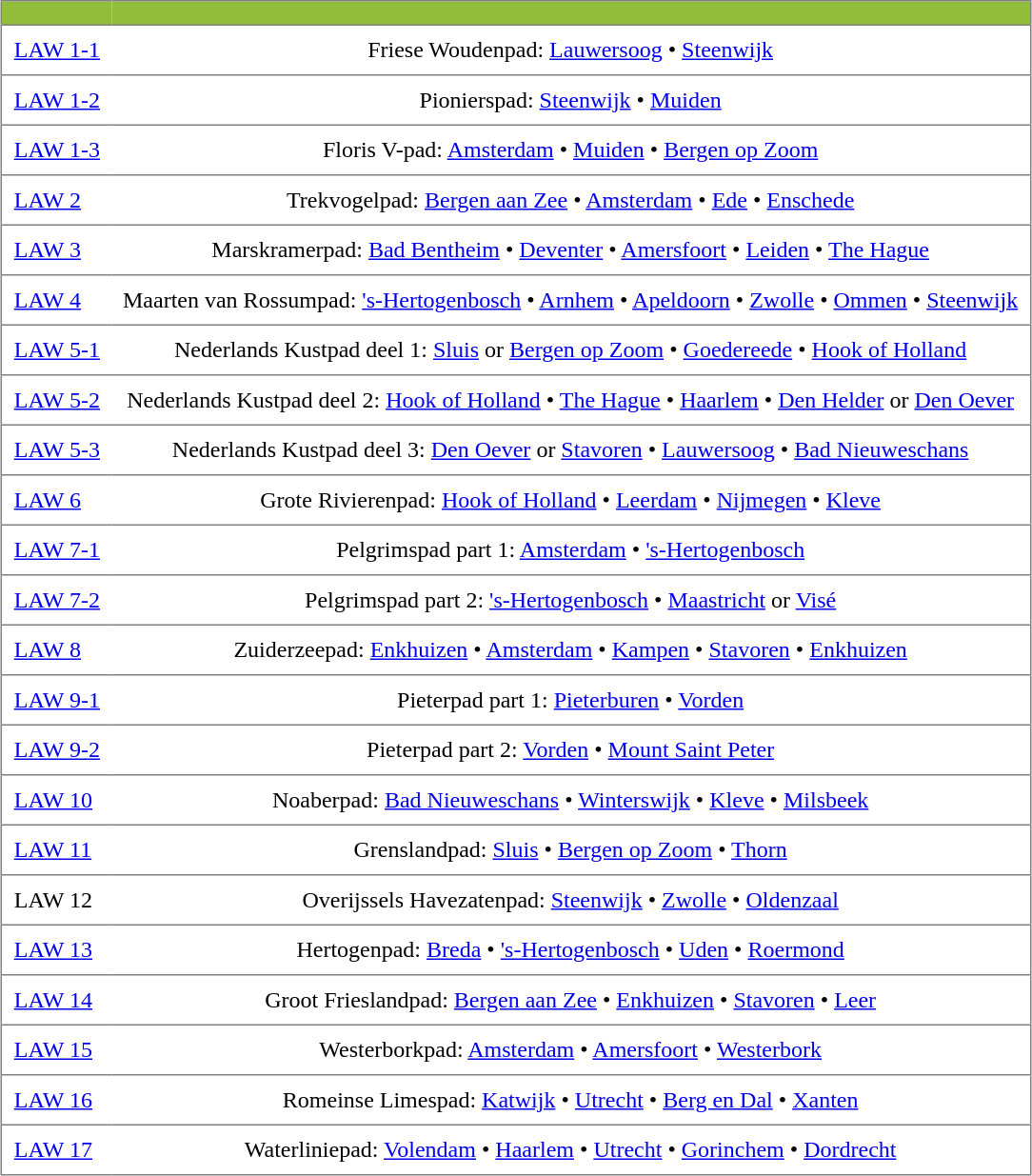<table align="center" cellpadding="8" cellspacing="3" style="border-collapse:collapse;" style="background-color:#F5FAEC" frame="box" rules="rows" rules="columns">
<tr bgcolor="#92BD3B">
<th><strong></strong></th>
<th><strong></strong></th>
</tr>
<tr>
<td><a href='#'>LAW 1-1</a></td>
<td align="center">Friese Woudenpad: <a href='#'>Lauwersoog</a> • <a href='#'>Steenwijk</a></td>
</tr>
<tr>
<td><a href='#'>LAW 1-2</a></td>
<td align="center">Pionierspad: <a href='#'>Steenwijk</a> • <a href='#'>Muiden</a></td>
</tr>
<tr>
<td><a href='#'>LAW 1-3</a></td>
<td align="center">Floris V-pad: <a href='#'>Amsterdam</a> • <a href='#'>Muiden</a> • <a href='#'>Bergen op Zoom</a></td>
</tr>
<tr>
<td><a href='#'>LAW 2</a></td>
<td align="center">Trekvogelpad: <a href='#'>Bergen aan Zee</a> • <a href='#'>Amsterdam</a> • <a href='#'>Ede</a> • <a href='#'>Enschede</a></td>
</tr>
<tr>
<td><a href='#'>LAW 3</a></td>
<td align="center">Marskramerpad: <a href='#'>Bad Bentheim</a> • <a href='#'>Deventer</a> • <a href='#'>Amersfoort</a> • <a href='#'>Leiden</a> • <a href='#'>The Hague</a></td>
</tr>
<tr>
<td><a href='#'>LAW 4</a></td>
<td align="center">Maarten van Rossumpad: <a href='#'>'s-Hertogenbosch</a> • <a href='#'>Arnhem</a> • <a href='#'>Apeldoorn</a> • <a href='#'>Zwolle</a> • <a href='#'>Ommen</a> • <a href='#'>Steenwijk</a></td>
</tr>
<tr>
<td><a href='#'>LAW 5-1</a></td>
<td align="center">Nederlands Kustpad deel 1: <a href='#'>Sluis</a> or <a href='#'>Bergen op Zoom</a> • <a href='#'>Goedereede</a> • <a href='#'>Hook of Holland</a></td>
</tr>
<tr>
<td><a href='#'>LAW 5-2</a></td>
<td align="center">Nederlands Kustpad deel 2: <a href='#'>Hook of Holland</a> • <a href='#'>The Hague</a> • <a href='#'>Haarlem</a> • <a href='#'>Den Helder</a> or <a href='#'>Den Oever</a></td>
</tr>
<tr>
<td><a href='#'>LAW 5-3</a></td>
<td align="center">Nederlands Kustpad deel 3: <a href='#'>Den Oever</a> or <a href='#'>Stavoren</a> • <a href='#'>Lauwersoog</a> • <a href='#'>Bad Nieuweschans</a></td>
</tr>
<tr>
<td><a href='#'>LAW 6</a></td>
<td align="center">Grote Rivierenpad: <a href='#'>Hook of Holland</a> • <a href='#'>Leerdam</a> • <a href='#'>Nijmegen</a> • <a href='#'>Kleve</a></td>
</tr>
<tr>
<td><a href='#'>LAW 7-1</a></td>
<td align="center">Pelgrimspad part 1: <a href='#'>Amsterdam</a> • <a href='#'>'s-Hertogenbosch</a></td>
</tr>
<tr>
<td><a href='#'>LAW 7-2</a></td>
<td align="center">Pelgrimspad part 2: <a href='#'>'s-Hertogenbosch</a> • <a href='#'>Maastricht</a> or <a href='#'>Visé</a></td>
</tr>
<tr>
<td><a href='#'>LAW 8</a></td>
<td align="center">Zuiderzeepad: <a href='#'>Enkhuizen</a> • <a href='#'>Amsterdam</a> • <a href='#'>Kampen</a> • <a href='#'>Stavoren</a> • <a href='#'>Enkhuizen</a></td>
</tr>
<tr>
<td><a href='#'>LAW 9-1</a></td>
<td align="center">Pieterpad part 1: <a href='#'>Pieterburen</a> • <a href='#'>Vorden</a></td>
</tr>
<tr>
<td><a href='#'>LAW 9-2</a></td>
<td align="center">Pieterpad part 2: <a href='#'>Vorden</a> • <a href='#'>Mount Saint Peter</a></td>
</tr>
<tr>
<td><a href='#'>LAW 10</a></td>
<td align="center">Noaberpad: <a href='#'>Bad Nieuweschans</a> • <a href='#'>Winterswijk</a> • <a href='#'>Kleve</a> • <a href='#'>Milsbeek</a></td>
</tr>
<tr>
<td><a href='#'>LAW 11</a></td>
<td align="center">Grenslandpad: <a href='#'>Sluis</a> • <a href='#'>Bergen op Zoom</a> • <a href='#'>Thorn</a></td>
</tr>
<tr>
<td>LAW 12</td>
<td align="center">Overijssels Havezatenpad: <a href='#'>Steenwijk</a> • <a href='#'>Zwolle</a> • <a href='#'>Oldenzaal</a></td>
</tr>
<tr>
<td><a href='#'>LAW 13</a></td>
<td align="center">Hertogenpad: <a href='#'>Breda</a> • <a href='#'>'s-Hertogenbosch</a> • <a href='#'>Uden</a> • <a href='#'>Roermond</a></td>
</tr>
<tr>
<td><a href='#'>LAW 14</a></td>
<td align="center">Groot Frieslandpad: <a href='#'>Bergen aan Zee</a> • <a href='#'>Enkhuizen</a> • <a href='#'>Stavoren</a> • <a href='#'>Leer</a></td>
</tr>
<tr>
<td><a href='#'>LAW 15</a></td>
<td align="center">Westerborkpad: <a href='#'>Amsterdam</a> • <a href='#'>Amersfoort</a> • <a href='#'>Westerbork</a></td>
</tr>
<tr>
<td><a href='#'>LAW 16</a></td>
<td align="center">Romeinse Limespad: <a href='#'>Katwijk</a> • <a href='#'>Utrecht</a> • <a href='#'>Berg en Dal</a> • <a href='#'>Xanten</a></td>
</tr>
<tr>
<td><a href='#'>LAW 17</a></td>
<td align="center">Waterliniepad: <a href='#'>Volendam</a> • <a href='#'>Haarlem</a> • <a href='#'>Utrecht</a> • <a href='#'>Gorinchem</a> • <a href='#'>Dordrecht</a></td>
</tr>
</table>
